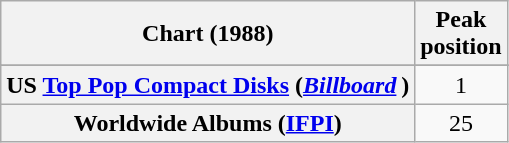<table class="wikitable sortable plainrowheaders" style="text-align:center">
<tr>
<th>Chart (1988)</th>
<th>Peak<br>position</th>
</tr>
<tr>
</tr>
<tr>
</tr>
<tr>
<th scope="row">US <a href='#'>Top Pop Compact Disks</a> (<a href='#'><em>Billboard</em></a> )</th>
<td>1</td>
</tr>
<tr>
<th scope="row">Worldwide Albums (<a href='#'>IFPI</a>)</th>
<td>25</td>
</tr>
</table>
